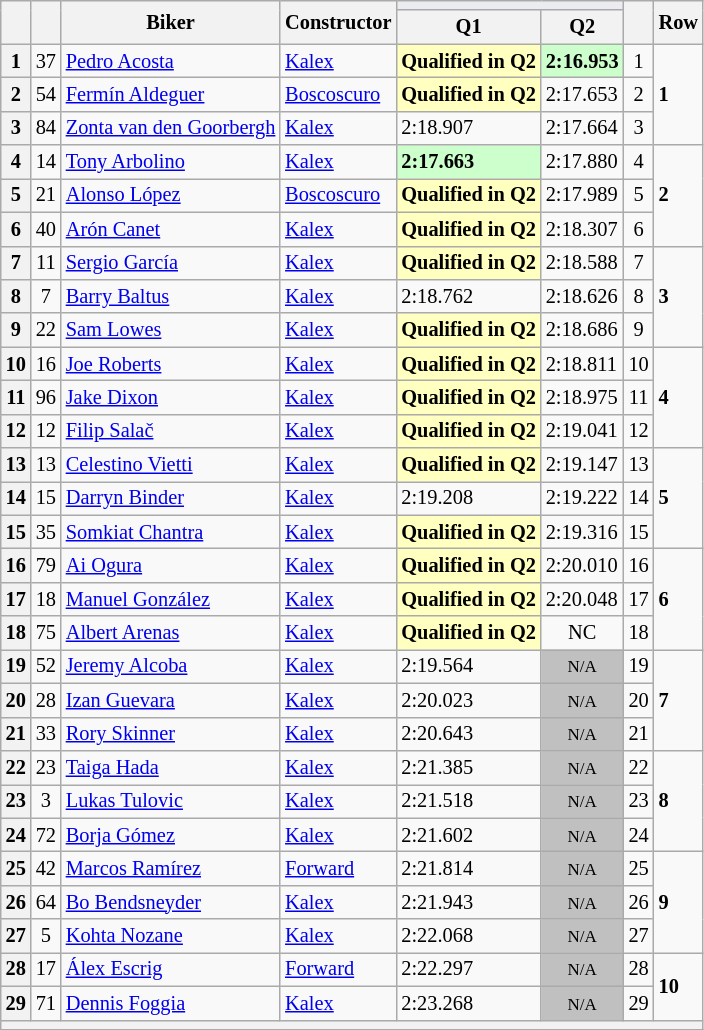<table class="wikitable sortable" style="font-size: 85%;">
<tr>
<th rowspan="2"></th>
<th rowspan="2"></th>
<th rowspan="2">Biker</th>
<th rowspan="2">Constructor</th>
<th colspan="2" style="background:#eaecf0; text-align:center;"></th>
<th rowspan="2"></th>
<th rowspan="2">Row</th>
</tr>
<tr>
<th scope="col">Q1</th>
<th scope="col">Q2</th>
</tr>
<tr>
<th scope="row">1</th>
<td align="center">37</td>
<td> <a href='#'>Pedro Acosta</a></td>
<td><a href='#'>Kalex</a></td>
<td style="background:#ffffbf;"><strong>Qualified in Q2</strong></td>
<td style="background:#ccffcc;"><strong>2:16.953</strong></td>
<td align="center">1</td>
<td rowspan="3"><strong>1</strong></td>
</tr>
<tr>
<th scope="row">2</th>
<td align="center">54</td>
<td> <a href='#'>Fermín Aldeguer</a></td>
<td><a href='#'>Boscoscuro</a></td>
<td style="background:#ffffbf;"><strong>Qualified in Q2</strong></td>
<td>2:17.653</td>
<td align="center">2</td>
</tr>
<tr>
<th scope="row">3</th>
<td align="center">84</td>
<td> <a href='#'>Zonta van den Goorbergh</a></td>
<td><a href='#'>Kalex</a></td>
<td>2:18.907</td>
<td>2:17.664</td>
<td align="center">3</td>
</tr>
<tr>
<th scope="row">4</th>
<td align="center">14</td>
<td> <a href='#'>Tony Arbolino</a></td>
<td><a href='#'>Kalex</a></td>
<td style="background:#ccffcc;"><strong>2:17.663</strong></td>
<td>2:17.880</td>
<td align="center">4</td>
<td rowspan="3"><strong>2</strong></td>
</tr>
<tr>
<th scope="row">5</th>
<td align="center">21</td>
<td> <a href='#'>Alonso López</a></td>
<td><a href='#'>Boscoscuro</a></td>
<td style="background:#ffffbf;"><strong>Qualified in Q2</strong></td>
<td>2:17.989</td>
<td align="center">5</td>
</tr>
<tr>
<th scope="row">6</th>
<td align="center">40</td>
<td> <a href='#'>Arón Canet</a></td>
<td><a href='#'>Kalex</a></td>
<td style="background:#ffffbf;"><strong>Qualified in Q2</strong></td>
<td>2:18.307</td>
<td align="center">6</td>
</tr>
<tr>
<th scope="row">7</th>
<td align="center">11</td>
<td> <a href='#'>Sergio García</a></td>
<td><a href='#'>Kalex</a></td>
<td style="background:#ffffbf;"><strong>Qualified in Q2</strong></td>
<td>2:18.588</td>
<td align="center">7</td>
<td rowspan="3"><strong>3</strong></td>
</tr>
<tr>
<th scope="row">8</th>
<td align="center">7</td>
<td> <a href='#'>Barry Baltus</a></td>
<td><a href='#'>Kalex</a></td>
<td>2:18.762</td>
<td>2:18.626</td>
<td align="center">8</td>
</tr>
<tr>
<th scope="row">9</th>
<td align="center">22</td>
<td> <a href='#'>Sam Lowes</a></td>
<td><a href='#'>Kalex</a></td>
<td style="background:#ffffbf;"><strong>Qualified in Q2</strong></td>
<td>2:18.686</td>
<td align="center">9</td>
</tr>
<tr>
<th scope="row">10</th>
<td align="center">16</td>
<td> <a href='#'>Joe Roberts</a></td>
<td><a href='#'>Kalex</a></td>
<td style="background:#ffffbf;"><strong>Qualified in Q2</strong></td>
<td>2:18.811</td>
<td align="center">10</td>
<td rowspan="3"><strong>4</strong></td>
</tr>
<tr>
<th scope="row">11</th>
<td align="center">96</td>
<td> <a href='#'>Jake Dixon</a></td>
<td><a href='#'>Kalex</a></td>
<td style="background:#ffffbf;"><strong>Qualified in Q2</strong></td>
<td>2:18.975</td>
<td align="center">11</td>
</tr>
<tr>
<th scope="row">12</th>
<td align="center">12</td>
<td> <a href='#'>Filip Salač</a></td>
<td><a href='#'>Kalex</a></td>
<td style="background:#ffffbf;"><strong>Qualified in Q2</strong></td>
<td>2:19.041</td>
<td align="center">12</td>
</tr>
<tr>
<th scope="row">13</th>
<td align="center">13</td>
<td> <a href='#'>Celestino Vietti</a></td>
<td><a href='#'>Kalex</a></td>
<td style="background:#ffffbf;"><strong>Qualified in Q2</strong></td>
<td>2:19.147</td>
<td align="center">13</td>
<td rowspan="3"><strong>5</strong></td>
</tr>
<tr>
<th scope="row">14</th>
<td align="center">15</td>
<td> <a href='#'>Darryn Binder</a></td>
<td><a href='#'>Kalex</a></td>
<td>2:19.208</td>
<td>2:19.222</td>
<td align="center">14</td>
</tr>
<tr>
<th scope="row">15</th>
<td align="center">35</td>
<td> <a href='#'>Somkiat Chantra</a></td>
<td><a href='#'>Kalex</a></td>
<td style="background:#ffffbf;"><strong>Qualified in Q2</strong></td>
<td>2:19.316</td>
<td align="center">15</td>
</tr>
<tr>
<th scope="row">16</th>
<td align="center">79</td>
<td> <a href='#'>Ai Ogura</a></td>
<td><a href='#'>Kalex</a></td>
<td style="background:#ffffbf;"><strong>Qualified in Q2</strong></td>
<td>2:20.010</td>
<td align="center">16</td>
<td rowspan="3"><strong>6</strong></td>
</tr>
<tr>
<th scope="row">17</th>
<td align="center">18</td>
<td> <a href='#'>Manuel González</a></td>
<td><a href='#'>Kalex</a></td>
<td style="background:#ffffbf;"><strong>Qualified in Q2</strong></td>
<td>2:20.048</td>
<td align="center">17</td>
</tr>
<tr>
<th scope="row">18</th>
<td align="center">75</td>
<td> <a href='#'>Albert Arenas</a></td>
<td><a href='#'>Kalex</a></td>
<td style="background:#ffffbf;"><strong>Qualified in Q2</strong></td>
<td align="center">NC</td>
<td align="center">18</td>
</tr>
<tr>
<th scope="row">19</th>
<td align="center">52</td>
<td> <a href='#'>Jeremy Alcoba</a></td>
<td><a href='#'>Kalex</a></td>
<td>2:19.564</td>
<td style="background: silver" align="center" data-sort-value="19"><small>N/A</small></td>
<td align="center">19</td>
<td rowspan="3"><strong>7</strong></td>
</tr>
<tr>
<th scope="row">20</th>
<td align="center">28</td>
<td> <a href='#'>Izan Guevara</a></td>
<td><a href='#'>Kalex</a></td>
<td>2:20.023</td>
<td style="background: silver" align="center" data-sort-value="20"><small>N/A</small></td>
<td align="center">20</td>
</tr>
<tr>
<th scope="row">21</th>
<td align="center">33</td>
<td> <a href='#'>Rory Skinner</a></td>
<td><a href='#'>Kalex</a></td>
<td>2:20.643</td>
<td style="background: silver" align="center" data-sort-value="21"><small>N/A</small></td>
<td align="center">21</td>
</tr>
<tr>
<th scope="row">22</th>
<td align="center">23</td>
<td> <a href='#'>Taiga Hada</a></td>
<td><a href='#'>Kalex</a></td>
<td>2:21.385</td>
<td style="background: silver" align="center" data-sort-value="22"><small>N/A</small></td>
<td align="center">22</td>
<td rowspan="3"><strong>8</strong></td>
</tr>
<tr>
<th scope="row">23</th>
<td align="center">3</td>
<td> <a href='#'>Lukas Tulovic</a></td>
<td><a href='#'>Kalex</a></td>
<td>2:21.518</td>
<td style="background: silver" align="center" data-sort-value="23"><small>N/A</small></td>
<td align="center">23</td>
</tr>
<tr>
<th scope="row">24</th>
<td align="center">72</td>
<td> <a href='#'>Borja Gómez</a></td>
<td><a href='#'>Kalex</a></td>
<td>2:21.602</td>
<td style="background: silver" align="center" data-sort-value="24"><small>N/A</small></td>
<td align="center">24</td>
</tr>
<tr>
<th scope="row">25</th>
<td align="center">42</td>
<td> <a href='#'>Marcos Ramírez</a></td>
<td><a href='#'>Forward</a></td>
<td>2:21.814</td>
<td style="background: silver" align="center" data-sort-value="25"><small>N/A</small></td>
<td align="center">25</td>
<td rowspan="3"><strong>9</strong></td>
</tr>
<tr>
<th scope="row">26</th>
<td align="center">64</td>
<td> <a href='#'>Bo Bendsneyder</a></td>
<td><a href='#'>Kalex</a></td>
<td>2:21.943</td>
<td style="background: silver" align="center" data-sort-value="26"><small>N/A</small></td>
<td align="center">26</td>
</tr>
<tr>
<th scope="row">27</th>
<td align="center">5</td>
<td> <a href='#'>Kohta Nozane</a></td>
<td><a href='#'>Kalex</a></td>
<td>2:22.068</td>
<td style="background: silver" align="center" data-sort-value="27"><small>N/A</small></td>
<td align="center">27</td>
</tr>
<tr>
<th scope="row">28</th>
<td align="center">17</td>
<td> <a href='#'>Álex Escrig</a></td>
<td><a href='#'>Forward</a></td>
<td>2:22.297</td>
<td style="background: silver" align="center" data-sort-value="28"><small>N/A</small></td>
<td align="center">28</td>
<td rowspan="2"><strong>10</strong></td>
</tr>
<tr>
<th scope="row">29</th>
<td align="center">71</td>
<td> <a href='#'>Dennis Foggia</a></td>
<td><a href='#'>Kalex</a></td>
<td>2:23.268</td>
<td style="background: silver" align="center" data-sort-value="27"><small>N/A</small></td>
<td align="center">29</td>
</tr>
<tr>
<th colspan="8"></th>
</tr>
<tr>
</tr>
</table>
